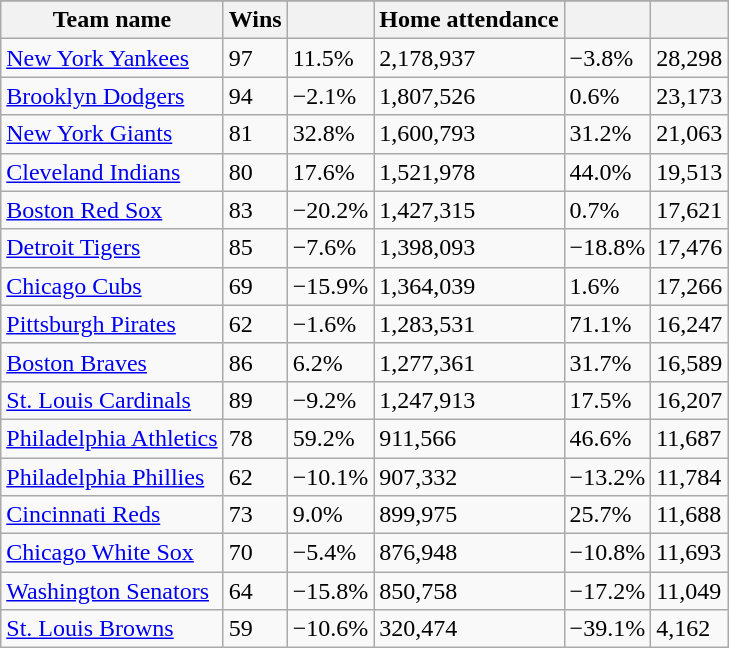<table class="wikitable sortable">
<tr style="text-align:center; font-size:larger;">
</tr>
<tr>
<th>Team name</th>
<th>Wins</th>
<th></th>
<th>Home attendance</th>
<th></th>
<th></th>
</tr>
<tr>
<td><a href='#'>New York Yankees</a></td>
<td>97</td>
<td>11.5%</td>
<td>2,178,937</td>
<td>−3.8%</td>
<td>28,298</td>
</tr>
<tr>
<td><a href='#'>Brooklyn Dodgers</a></td>
<td>94</td>
<td>−2.1%</td>
<td>1,807,526</td>
<td>0.6%</td>
<td>23,173</td>
</tr>
<tr>
<td><a href='#'>New York Giants</a></td>
<td>81</td>
<td>32.8%</td>
<td>1,600,793</td>
<td>31.2%</td>
<td>21,063</td>
</tr>
<tr>
<td><a href='#'>Cleveland Indians</a></td>
<td>80</td>
<td>17.6%</td>
<td>1,521,978</td>
<td>44.0%</td>
<td>19,513</td>
</tr>
<tr>
<td><a href='#'>Boston Red Sox</a></td>
<td>83</td>
<td>−20.2%</td>
<td>1,427,315</td>
<td>0.7%</td>
<td>17,621</td>
</tr>
<tr>
<td><a href='#'>Detroit Tigers</a></td>
<td>85</td>
<td>−7.6%</td>
<td>1,398,093</td>
<td>−18.8%</td>
<td>17,476</td>
</tr>
<tr>
<td><a href='#'>Chicago Cubs</a></td>
<td>69</td>
<td>−15.9%</td>
<td>1,364,039</td>
<td>1.6%</td>
<td>17,266</td>
</tr>
<tr>
<td><a href='#'>Pittsburgh Pirates</a></td>
<td>62</td>
<td>−1.6%</td>
<td>1,283,531</td>
<td>71.1%</td>
<td>16,247</td>
</tr>
<tr>
<td><a href='#'>Boston Braves</a></td>
<td>86</td>
<td>6.2%</td>
<td>1,277,361</td>
<td>31.7%</td>
<td>16,589</td>
</tr>
<tr>
<td><a href='#'>St. Louis Cardinals</a></td>
<td>89</td>
<td>−9.2%</td>
<td>1,247,913</td>
<td>17.5%</td>
<td>16,207</td>
</tr>
<tr>
<td><a href='#'>Philadelphia Athletics</a></td>
<td>78</td>
<td>59.2%</td>
<td>911,566</td>
<td>46.6%</td>
<td>11,687</td>
</tr>
<tr>
<td><a href='#'>Philadelphia Phillies</a></td>
<td>62</td>
<td>−10.1%</td>
<td>907,332</td>
<td>−13.2%</td>
<td>11,784</td>
</tr>
<tr>
<td><a href='#'>Cincinnati Reds</a></td>
<td>73</td>
<td>9.0%</td>
<td>899,975</td>
<td>25.7%</td>
<td>11,688</td>
</tr>
<tr>
<td><a href='#'>Chicago White Sox</a></td>
<td>70</td>
<td>−5.4%</td>
<td>876,948</td>
<td>−10.8%</td>
<td>11,693</td>
</tr>
<tr>
<td><a href='#'>Washington Senators</a></td>
<td>64</td>
<td>−15.8%</td>
<td>850,758</td>
<td>−17.2%</td>
<td>11,049</td>
</tr>
<tr>
<td><a href='#'>St. Louis Browns</a></td>
<td>59</td>
<td>−10.6%</td>
<td>320,474</td>
<td>−39.1%</td>
<td>4,162</td>
</tr>
</table>
